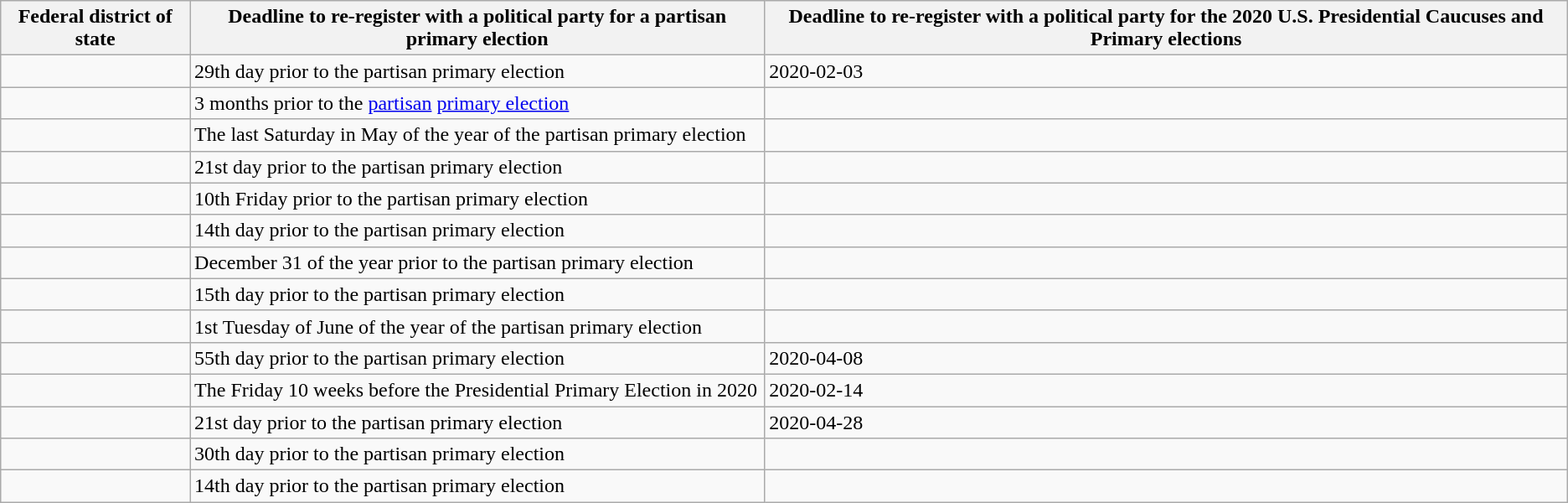<table class="wikitable sortable">
<tr>
<th>Federal district of state</th>
<th>Deadline to re-register with a political party for a partisan primary election</th>
<th>Deadline to re-register with a political party for the 2020 U.S. Presidential Caucuses and Primary elections</th>
</tr>
<tr>
<td></td>
<td>29th day prior to the partisan primary election</td>
<td>2020-02-03</td>
</tr>
<tr>
<td></td>
<td>3 months prior to the <a href='#'>partisan</a> <a href='#'>primary election</a></td>
<td></td>
</tr>
<tr>
<td></td>
<td>The last Saturday in May of the year of the partisan primary election</td>
<td></td>
</tr>
<tr>
<td></td>
<td>21st day prior to the partisan primary election</td>
<td></td>
</tr>
<tr>
<td></td>
<td>10th Friday prior to the partisan primary election</td>
<td></td>
</tr>
<tr>
<td></td>
<td>14th day prior to the partisan primary election</td>
<td></td>
</tr>
<tr>
<td></td>
<td>December 31 of the year prior to the partisan primary election</td>
<td></td>
</tr>
<tr>
<td></td>
<td>15th day prior to the partisan primary election</td>
<td></td>
</tr>
<tr>
<td></td>
<td>1st Tuesday of June of the year of the partisan primary election</td>
<td></td>
</tr>
<tr>
<td></td>
<td>55th day prior to the partisan primary election</td>
<td>2020-04-08</td>
</tr>
<tr>
<td></td>
<td>The Friday 10 weeks before the Presidential Primary Election in 2020 </td>
<td>2020-02-14</td>
</tr>
<tr>
<td></td>
<td>21st day prior to the partisan primary election</td>
<td>2020-04-28</td>
</tr>
<tr>
<td></td>
<td>30th day prior to the partisan primary election</td>
<td></td>
</tr>
<tr>
<td></td>
<td>14th day prior to the partisan primary election</td>
<td></td>
</tr>
</table>
